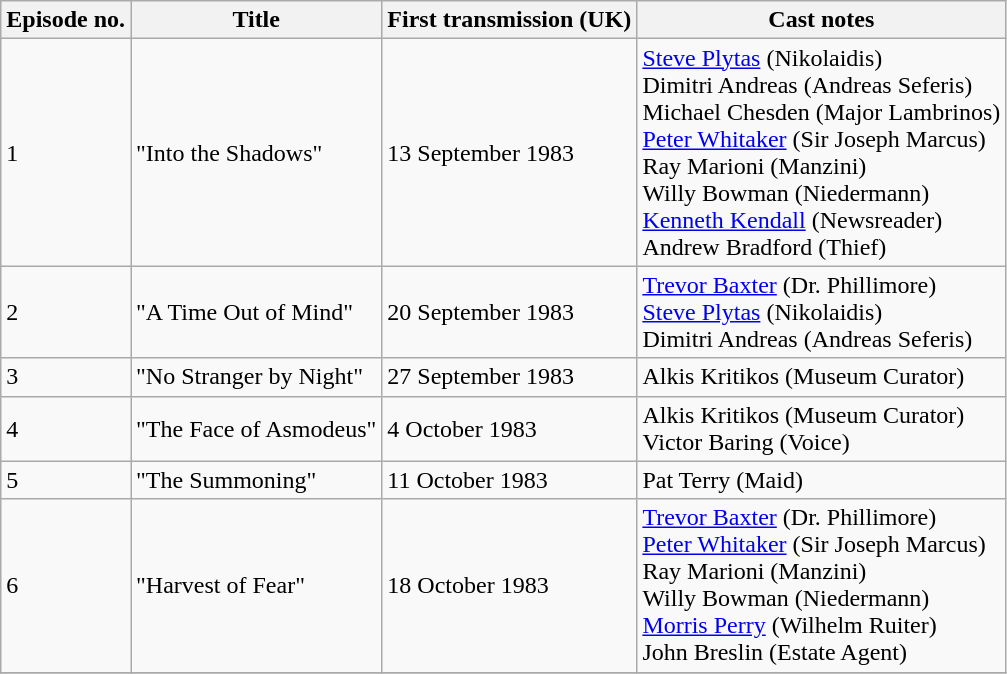<table class="wikitable plainrowheaders">
<tr style="color:#00000;">
<th scope="col">Episode no.</th>
<th scope="col">Title</th>
<th scope="col">First transmission (UK)</th>
<th scope="col">Cast notes</th>
</tr>
<tr>
<td>1</td>
<td>"Into the Shadows"</td>
<td>13 September 1983</td>
<td><a href='#'>Steve Plytas</a> (Nikolaidis) <br> Dimitri Andreas (Andreas Seferis) <br> Michael Chesden (Major Lambrinos) <br> <a href='#'>Peter Whitaker</a> (Sir Joseph Marcus) <br> Ray Marioni (Manzini) <br> Willy Bowman (Niedermann) <br> <a href='#'>Kenneth Kendall</a> (Newsreader) <br> Andrew Bradford (Thief)</td>
</tr>
<tr>
<td>2</td>
<td>"A Time Out of Mind"</td>
<td>20 September 1983</td>
<td><a href='#'>Trevor Baxter</a> (Dr. Phillimore) <br> <a href='#'>Steve Plytas</a> (Nikolaidis) <br> Dimitri Andreas (Andreas Seferis)</td>
</tr>
<tr>
<td>3</td>
<td>"No Stranger by Night"</td>
<td>27 September 1983</td>
<td>Alkis Kritikos (Museum Curator)</td>
</tr>
<tr>
<td>4</td>
<td>"The Face of Asmodeus"</td>
<td>4 October 1983</td>
<td>Alkis Kritikos (Museum Curator) <br> Victor Baring (Voice)</td>
</tr>
<tr>
<td>5</td>
<td>"The Summoning"</td>
<td>11 October 1983</td>
<td>Pat Terry (Maid)</td>
</tr>
<tr>
<td>6</td>
<td>"Harvest of Fear"</td>
<td>18 October 1983</td>
<td><a href='#'>Trevor Baxter</a> (Dr. Phillimore) <br> <a href='#'>Peter Whitaker</a> (Sir Joseph Marcus) <br> Ray Marioni (Manzini) <br> Willy Bowman (Niedermann) <br> <a href='#'>Morris Perry</a> (Wilhelm Ruiter) <br> John Breslin (Estate Agent)</td>
</tr>
<tr>
</tr>
</table>
